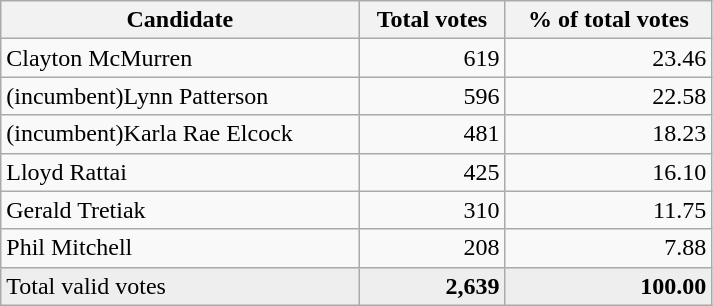<table class="wikitable" width="475">
<tr>
<th align="left">Candidate</th>
<th align="right">Total votes</th>
<th align="right">% of total votes</th>
</tr>
<tr>
<td align="left">Clayton McMurren</td>
<td align="right">619</td>
<td align="right">23.46</td>
</tr>
<tr>
<td align="left">(incumbent)Lynn Patterson</td>
<td align="right">596</td>
<td align="right">22.58</td>
</tr>
<tr>
<td align="left">(incumbent)Karla Rae Elcock</td>
<td align="right">481</td>
<td align="right">18.23</td>
</tr>
<tr>
<td align="left">Lloyd Rattai</td>
<td align="right">425</td>
<td align="right">16.10</td>
</tr>
<tr>
<td align="left">Gerald Tretiak</td>
<td align="right">310</td>
<td align="right">11.75</td>
</tr>
<tr>
<td align="left">Phil Mitchell</td>
<td align="right">208</td>
<td align="right">7.88</td>
</tr>
<tr bgcolor="#EEEEEE">
<td align="left">Total valid votes</td>
<td align="right"><strong>2,639</strong></td>
<td align="right"><strong>100.00</strong></td>
</tr>
</table>
